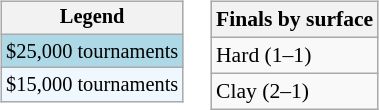<table>
<tr valign="top">
<td><br><table class="wikitable" style="font-size:85%">
<tr>
<th>Legend</th>
</tr>
<tr style="background:lightblue;">
<td>$25,000 tournaments</td>
</tr>
<tr style="background:#f0f8ff;">
<td>$15,000 tournaments</td>
</tr>
</table>
</td>
<td><br><table class="wikitable" style="font-size:90%">
<tr>
<th>Finals by surface</th>
</tr>
<tr>
<td>Hard (1–1)</td>
</tr>
<tr>
<td>Clay (2–1)</td>
</tr>
</table>
</td>
</tr>
</table>
